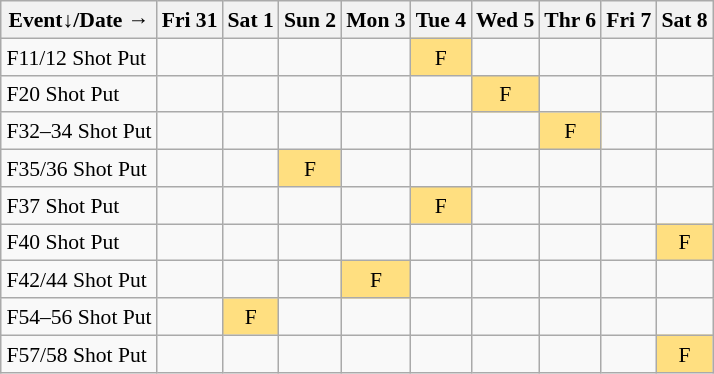<table class="wikitable" style="margin:0.5em auto; font-size:90%; line-height:1.25em;">
<tr align="center">
<th>Event↓/Date →</th>
<th>Fri 31</th>
<th>Sat 1</th>
<th>Sun 2</th>
<th>Mon 3</th>
<th>Tue 4</th>
<th>Wed 5</th>
<th>Thr 6</th>
<th>Fri 7</th>
<th>Sat 8</th>
</tr>
<tr align="center">
<td align="left">F11/12 Shot Put</td>
<td></td>
<td></td>
<td></td>
<td></td>
<td bgcolor="#FFDF80">F</td>
<td></td>
<td></td>
<td></td>
<td></td>
</tr>
<tr align="center">
<td align="left">F20 Shot Put</td>
<td></td>
<td></td>
<td></td>
<td></td>
<td></td>
<td bgcolor="#FFDF80">F</td>
<td></td>
<td></td>
<td></td>
</tr>
<tr align="center">
<td align="left">F32–34 Shot Put</td>
<td></td>
<td></td>
<td></td>
<td></td>
<td></td>
<td></td>
<td bgcolor="#FFDF80">F</td>
<td></td>
<td></td>
</tr>
<tr align="center">
<td align="left">F35/36 Shot Put</td>
<td></td>
<td></td>
<td bgcolor="#FFDF80">F</td>
<td></td>
<td></td>
<td></td>
<td></td>
<td></td>
<td></td>
</tr>
<tr align="center">
<td align="left">F37 Shot Put</td>
<td></td>
<td></td>
<td></td>
<td></td>
<td bgcolor="#FFDF80">F</td>
<td></td>
<td></td>
<td></td>
<td></td>
</tr>
<tr align="center">
<td align="left">F40 Shot Put</td>
<td></td>
<td></td>
<td></td>
<td></td>
<td></td>
<td></td>
<td></td>
<td></td>
<td bgcolor="#FFDF80">F</td>
</tr>
<tr align="center">
<td align="left">F42/44 Shot Put</td>
<td></td>
<td></td>
<td></td>
<td bgcolor="#FFDF80">F</td>
<td></td>
<td></td>
<td></td>
<td></td>
<td></td>
</tr>
<tr align="center">
<td align="left">F54–56 Shot Put</td>
<td></td>
<td bgcolor="#FFDF80">F</td>
<td></td>
<td></td>
<td></td>
<td></td>
<td></td>
<td></td>
<td></td>
</tr>
<tr align="center">
<td align="left">F57/58 Shot Put</td>
<td></td>
<td></td>
<td></td>
<td></td>
<td></td>
<td></td>
<td></td>
<td></td>
<td bgcolor="#FFDF80">F</td>
</tr>
</table>
